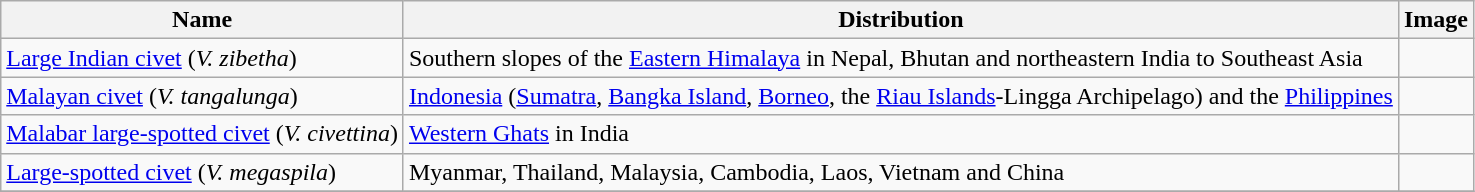<table class="wikitable">
<tr>
<th>Name</th>
<th>Distribution</th>
<th>Image</th>
</tr>
<tr>
<td><a href='#'>Large Indian civet</a> (<em>V. zibetha</em>) </td>
<td>Southern slopes of the <a href='#'>Eastern Himalaya</a> in Nepal, Bhutan and northeastern India to Southeast Asia</td>
<td></td>
</tr>
<tr>
<td><a href='#'>Malayan civet</a> (<em>V. tangalunga</em>) </td>
<td><a href='#'>Indonesia</a> (<a href='#'>Sumatra</a>, <a href='#'>Bangka Island</a>, <a href='#'>Borneo</a>, the <a href='#'>Riau Islands</a>-Lingga Archipelago) and the <a href='#'>Philippines</a></td>
<td></td>
</tr>
<tr>
<td><a href='#'>Malabar large-spotted civet</a> (<em>V. civettina</em>) </td>
<td><a href='#'>Western Ghats</a> in India</td>
</tr>
<tr>
<td><a href='#'>Large-spotted civet</a> (<em>V. megaspila</em>) </td>
<td>Myanmar, Thailand, Malaysia, Cambodia, Laos, Vietnam and China</td>
<td></td>
</tr>
<tr>
</tr>
</table>
